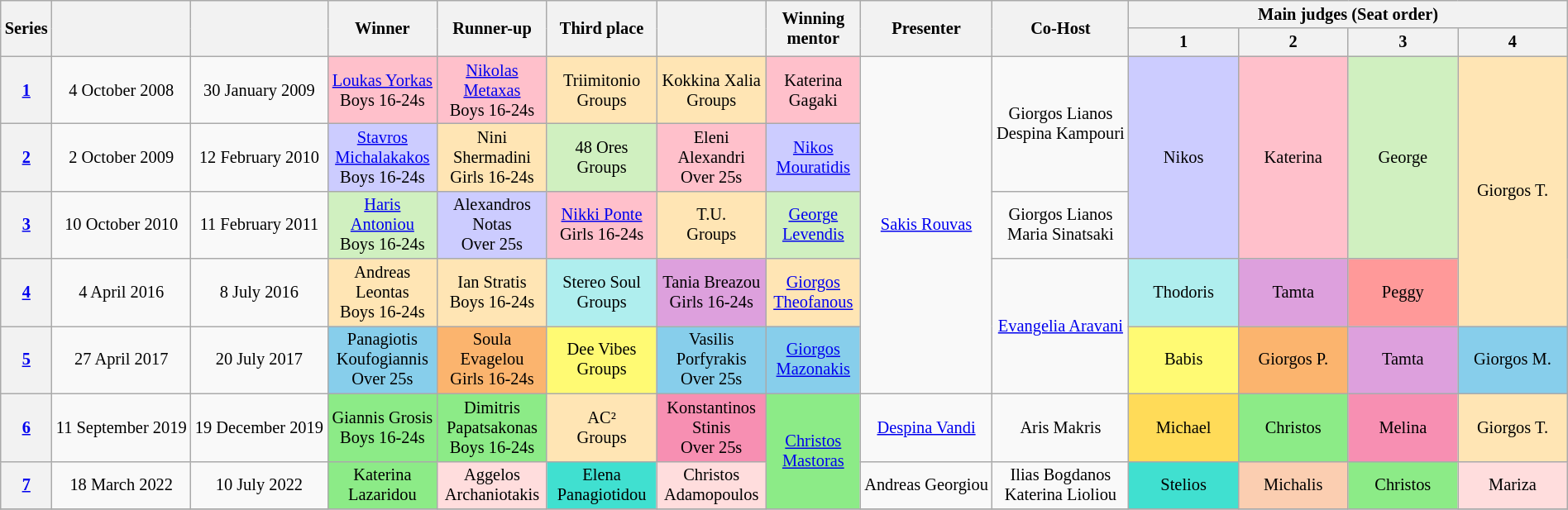<table class="wikitable" style="text-align:center; font-size:85%; line-height:16px;" width="100%">
<tr>
<th scope="col" rowspan=2>Series</th>
<th scope="col" rowspan=2></th>
<th scope="col" rowspan=2></th>
<th scope="col" width="07%" rowspan=2>Winner</th>
<th scope="col" width="07%" rowspan=2>Runner-up</th>
<th scope="col" width="07%" rowspan=2>Third place</th>
<th scope="col" width="07%" rowspan=2></th>
<th scope="col" width="06%" rowspan=2>Winning mentor</th>
<th scope="col" rowspan=2>Presenter</th>
<th scope="col" rowspan=2>Co-Host</th>
<th scope="col" colspan=4 width="30%">Main judges (Seat order)</th>
</tr>
<tr>
<th scope="col" width="07%">1</th>
<th scope="col" width="07%">2</th>
<th scope="col" width="07%">3</th>
<th scope="col" width="07%">4</th>
</tr>
<tr>
<th scope="row"><a href='#'>1</a></th>
<td>4 October 2008</td>
<td>30 January 2009</td>
<td style="background:pink;"><a href='#'>Loukas Yorkas</a><br>Boys 16-24s</td>
<td style="background:pink;"><a href='#'>Nikolas Metaxas</a><br>Boys 16-24s</td>
<td style="background:#ffe5b4;">Triimitonio<br>Groups</td>
<td style="background:#ffe5b4;">Kokkina Xalia<br>Groups</td>
<td style="background:pink;">Katerina Gagaki</td>
<td rowspan="5"><a href='#'>Sakis Rouvas</a></td>
<td rowspan="2">Giorgos Lianos<br>Despina Kampouri</td>
<td rowspan=3 style="background:#ccf;">Nikos</td>
<td rowspan=3 style="background:pink;">Katerina</td>
<td rowspan=3 style="background:#d0f0c0;">George</td>
<td rowspan=4 style="background:#ffe5b4;">Giorgos T.</td>
</tr>
<tr>
<th scope="row"><a href='#'>2</a></th>
<td>2 October 2009</td>
<td>12 February 2010</td>
<td style="background:#ccf;"><a href='#'>Stavros Michalakakos</a><br>Boys 16-24s</td>
<td style="background:#ffe5b4;">Nini Shermadini<br>Girls 16-24s</td>
<td style="background:#d0f0c0;">48 Ores<br>Groups</td>
<td style="background:pink;">Eleni Alexandri<br>Over 25s</td>
<td style="background:#ccf;"><a href='#'>Nikos Mouratidis</a></td>
</tr>
<tr>
<th scope="row"><a href='#'>3</a></th>
<td>10 October 2010</td>
<td>11 February 2011</td>
<td style="background:#d0f0c0;"><a href='#'>Haris Antoniou</a><br>Boys 16-24s</td>
<td style="background:#ccf;">Alexandros Notas<br>Over 25s</td>
<td style="background:pink;"><a href='#'>Nikki Ponte</a><br>Girls 16-24s</td>
<td style="background:#ffe5b4;">T.U.<br>Groups</td>
<td style="background:#d0f0c0;"><a href='#'>George Levendis</a></td>
<td>Giorgos Lianos<br>Maria Sinatsaki</td>
</tr>
<tr>
<th scope="row"><a href='#'>4</a></th>
<td>4 April 2016</td>
<td>8 July 2016</td>
<td style="background:#Ffe5b4;">Andreas Leontas<br>Boys 16-24s</td>
<td style="background:#Ffe5b4;">Ian Stratis<br>Boys 16-24s</td>
<td style="background:#Afeeee;">Stereo Soul<br>Groups</td>
<td style="background:#dda0dd;">Tania Breazou<br>Girls 16-24s</td>
<td style="background:#Ffe5b4;"><a href='#'>Giorgos Theofanous</a></td>
<td rowspan=2><a href='#'>Evangelia Aravani</a></td>
<td style="background:#Afeeee;">Thodoris</td>
<td style="background:#dda0dd;">Tamta</td>
<td style="background:#ff9999;">Peggy</td>
</tr>
<tr>
<th scope="row"><a href='#'>5</a></th>
<td>27 April 2017</td>
<td>20 July 2017</td>
<td style="background:#87ceeb;">Panagiotis Koufogiannis<br>Over 25s</td>
<td style="background:#fbb46e;">Soula Evagelou<br>Girls 16-24s</td>
<td style="background:#fffa73;">Dee Vibes<br>Groups</td>
<td style="background:#87ceeb;">Vasilis Porfyrakis<br>Over 25s</td>
<td style="background:#87ceEb;"><a href='#'>Giorgos Mazonakis</a></td>
<td style="background:#fffa73;">Babis</td>
<td style="background:#fbb46e;">Giorgos P.</td>
<td style="background:#dda0dd;">Tamta</td>
<td style="background:#87ceEb;">Giorgos M.</td>
</tr>
<tr>
<th scope="row"><a href='#'>6</a></th>
<td>11 September 2019</td>
<td>19 December 2019</td>
<td style="background:#8ceb87;">Giannis Grosis<br>Boys 16-24s</td>
<td style="background:#8ceb87;">Dimitris Papatsakonas<br>Boys 16-24s</td>
<td style="background:#FFE5b4;">AC²<br>Groups</td>
<td style="background:#f78fb2;">Konstantinos Stinis<br>Over 25s</td>
<td rowspan="2" style="background:#8ceb87;"><a href='#'>Christos Mastoras</a></td>
<td><a href='#'>Despina Vandi</a></td>
<td>Aris Makris</td>
<td style="background:#ffdb58;">Michael</td>
<td style="background:#8ceb87;">Christos</td>
<td style="background:#f78fb2;">Melina</td>
<td style="background:#ffe5b4;">Giorgos T.</td>
</tr>
<tr>
<th scope="row"><a href='#'>7</a></th>
<td>18 March 2022</td>
<td>10 July 2022</td>
<td style="background:#8ceb87;">Katerina Lazaridou</td>
<td style="background:#ffdddd;">Aggelos Archaniotakis</td>
<td style="background:turquoise;">Elena Panagiotidou</td>
<td style="background:#ffdddd;">Christos Adamopoulos</td>
<td>Andreas Georgiou</td>
<td>Ilias Bogdanos<br>Katerina Lioliou</td>
<td style="background:turquoise;">Stelios</td>
<td style="background:#fbceb1;">Michalis</td>
<td style="background:#8ceb87;">Christos</td>
<td style="background:#ffdddd;">Mariza</td>
</tr>
<tr>
</tr>
</table>
